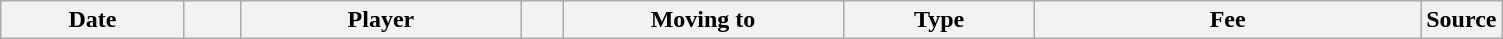<table class="wikitable sortable">
<tr>
<th style="width:115px;">Date</th>
<th style="width:30px;"></th>
<th style="width:180px;">Player</th>
<th style="width:20px;"></th>
<th style="width:180px;">Moving to</th>
<th style="width:120px;" class="unsortable">Type</th>
<th style="width:250px;" class="unsortable">Fee</th>
<th style="width:20px;">Source</th>
</tr>
</table>
